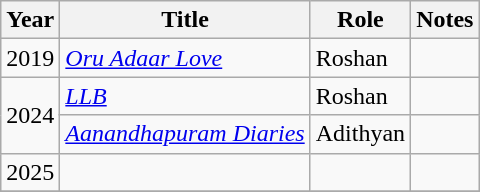<table class="wikitable sortable">
<tr>
<th>Year</th>
<th>Title</th>
<th>Role</th>
<th class="unsortable">Notes</th>
</tr>
<tr>
<td>2019</td>
<td><em><a href='#'>Oru Adaar Love</a></em></td>
<td>Roshan</td>
<td></td>
</tr>
<tr>
<td rowspan=2>2024</td>
<td><em><a href='#'>LLB</a></em></td>
<td>Roshan</td>
<td></td>
</tr>
<tr>
<td><em><a href='#'>Aanandhapuram Diaries</a></em></td>
<td>Adithyan</td>
<td></td>
</tr>
<tr>
<td>2025</td>
<td></td>
<td></td>
<td></td>
</tr>
<tr>
</tr>
</table>
